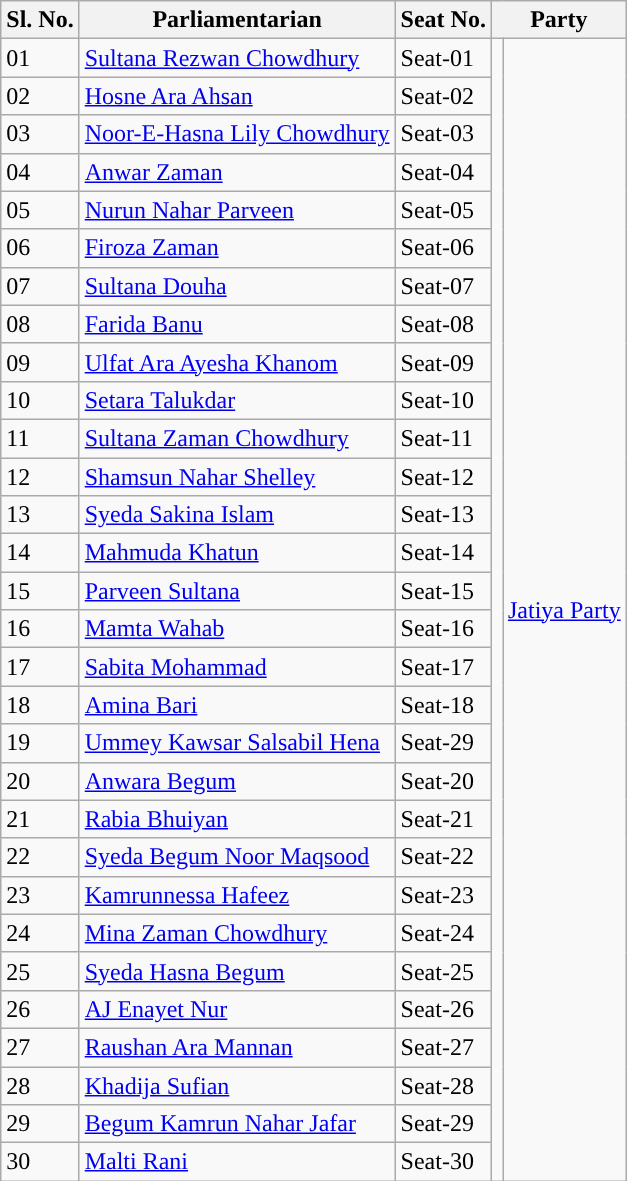<table class="wikitable sortable">
<tr>
<th>Sl. No.</th>
<th>Parliamentarian</th>
<th>Seat No.</th>
<th colspan="2">Party</th>
</tr>
<tr>
<td>01</td>
<td><a href='#'>Sultana Rezwan Chowdhury</a></td>
<td>Seat-01</td>
<td rowspan="30" style="background-color:"></td>
<td rowspan="30"><a href='#'>Jatiya Party</a></td>
</tr>
<tr>
<td>02</td>
<td><a href='#'>Hosne Ara Ahsan</a></td>
<td>Seat-02</td>
</tr>
<tr>
<td>03</td>
<td><a href='#'>Noor-E-Hasna Lily Chowdhury</a></td>
<td>Seat-03</td>
</tr>
<tr>
<td>04</td>
<td><a href='#'>Anwar Zaman</a></td>
<td>Seat-04</td>
</tr>
<tr>
<td>05</td>
<td><a href='#'>Nurun Nahar Parveen</a></td>
<td>Seat-05</td>
</tr>
<tr>
<td>06</td>
<td><a href='#'>Firoza Zaman</a></td>
<td>Seat-06</td>
</tr>
<tr>
<td>07</td>
<td><a href='#'>Sultana Douha</a></td>
<td>Seat-07</td>
</tr>
<tr>
<td>08</td>
<td><a href='#'>Farida Banu</a></td>
<td>Seat-08</td>
</tr>
<tr>
<td>09</td>
<td><a href='#'>Ulfat Ara Ayesha Khanom</a></td>
<td>Seat-09</td>
</tr>
<tr>
<td>10</td>
<td><a href='#'>Setara Talukdar</a></td>
<td>Seat-10</td>
</tr>
<tr>
<td>11</td>
<td><a href='#'>Sultana Zaman Chowdhury</a></td>
<td>Seat-11</td>
</tr>
<tr>
<td>12</td>
<td><a href='#'>Shamsun Nahar Shelley</a></td>
<td>Seat-12</td>
</tr>
<tr>
<td>13</td>
<td><a href='#'>Syeda Sakina Islam</a></td>
<td>Seat-13</td>
</tr>
<tr>
<td>14</td>
<td><a href='#'>Mahmuda Khatun</a></td>
<td>Seat-14</td>
</tr>
<tr>
<td>15</td>
<td><a href='#'>Parveen Sultana</a></td>
<td>Seat-15</td>
</tr>
<tr>
<td>16</td>
<td><a href='#'>Mamta Wahab</a></td>
<td>Seat-16</td>
</tr>
<tr>
<td>17</td>
<td><a href='#'>Sabita Mohammad</a></td>
<td>Seat-17</td>
</tr>
<tr>
<td>18</td>
<td><a href='#'>Amina Bari</a></td>
<td>Seat-18</td>
</tr>
<tr>
<td>19</td>
<td><a href='#'>Ummey Kawsar Salsabil Hena</a></td>
<td>Seat-29</td>
</tr>
<tr>
<td>20</td>
<td><a href='#'>Anwara Begum</a></td>
<td>Seat-20</td>
</tr>
<tr>
<td>21</td>
<td><a href='#'>Rabia Bhuiyan</a></td>
<td>Seat-21</td>
</tr>
<tr>
<td>22</td>
<td><a href='#'>Syeda Begum Noor Maqsood</a></td>
<td>Seat-22</td>
</tr>
<tr>
<td>23</td>
<td><a href='#'>Kamrunnessa Hafeez</a></td>
<td>Seat-23</td>
</tr>
<tr>
<td>24</td>
<td><a href='#'>Mina Zaman Chowdhury</a></td>
<td>Seat-24</td>
</tr>
<tr>
<td>25</td>
<td><a href='#'>Syeda Hasna Begum</a></td>
<td>Seat-25</td>
</tr>
<tr>
<td>26</td>
<td><a href='#'>AJ Enayet Nur</a></td>
<td>Seat-26</td>
</tr>
<tr>
<td>27</td>
<td><a href='#'>Raushan Ara Mannan</a></td>
<td>Seat-27</td>
</tr>
<tr>
<td>28</td>
<td><a href='#'>Khadija Sufian</a></td>
<td>Seat-28</td>
</tr>
<tr>
<td>29</td>
<td><a href='#'>Begum Kamrun Nahar Jafar</a></td>
<td>Seat-29</td>
</tr>
<tr>
<td>30</td>
<td><a href='#'>Malti Rani</a></td>
<td>Seat-30</td>
</tr>
</table>
